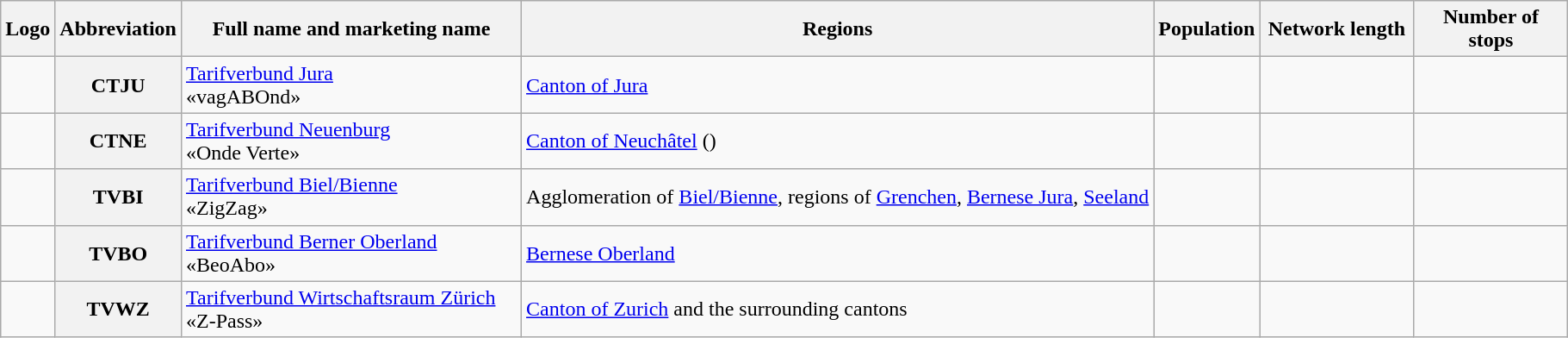<table class="wikitable sortable" style="text-align:right;" border="1">
<tr>
<th scope="col">Logo</th>
<th scope="col">Abbreviation</th>
<th scope="col" style="width:16em;">Full name and marketing name</th>
<th scope="col" class="unsortable">Regions</th>
<th scope="col">Population</th>
<th scope="col" style="width:7em;">Network length</th>
<th scope="col" style="width:7em;">Number of stops</th>
</tr>
<tr>
<td></td>
<th scope="row">CTJU</th>
<td style="text-align:left;"><a href='#'>Tarifverbund Jura</a><br>«vagABOnd»</td>
<td style="text-align:left;"><a href='#'>Canton of Jura</a></td>
<td></td>
<td></td>
<td></td>
</tr>
<tr>
<td></td>
<th scope="row">CTNE</th>
<td style="text-align:left;"><a href='#'>Tarifverbund Neuenburg</a><br>«Onde Verte»</td>
<td style="text-align:left;"><a href='#'>Canton of Neuchâtel</a> ()</td>
<td></td>
<td></td>
<td></td>
</tr>
<tr>
<td></td>
<th scope="row">TVBI</th>
<td style="text-align:left;"><a href='#'>Tarifverbund Biel/Bienne</a><br>«ZigZag»</td>
<td style="text-align:left;">Agglomeration of <a href='#'>Biel/Bienne</a>, regions of <a href='#'>Grenchen</a>, <a href='#'>Bernese Jura</a>, <a href='#'>Seeland</a></td>
<td></td>
<td></td>
<td></td>
</tr>
<tr>
<td></td>
<th scope="row">TVBO</th>
<td style="text-align:left;"><a href='#'>Tarifverbund Berner Oberland</a><br>«BeoAbo»</td>
<td style="text-align:left;"><a href='#'>Bernese Oberland</a></td>
<td></td>
<td></td>
<td></td>
</tr>
<tr>
<td></td>
<th scope="row">TVWZ</th>
<td style="text-align:left;"><a href='#'>Tarifverbund Wirtschaftsraum Zürich</a><br>«Z-Pass»</td>
<td style="text-align:left;"><a href='#'>Canton of Zurich</a> and the surrounding cantons</td>
<td></td>
<td></td>
<td></td>
</tr>
</table>
